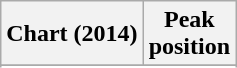<table class="wikitable sortable plainrowheaders" style="text-align:center">
<tr>
<th scope="col">Chart (2014)</th>
<th scope="col">Peak<br>position</th>
</tr>
<tr>
</tr>
<tr>
</tr>
</table>
